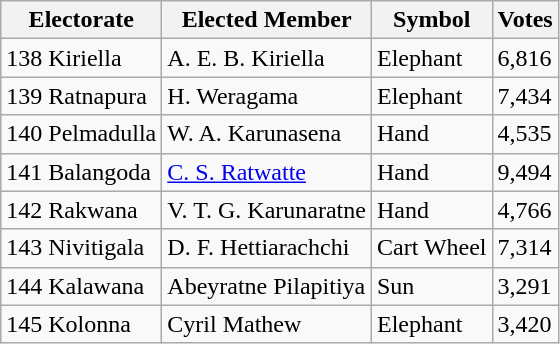<table class="wikitable" border="1">
<tr>
<th>Electorate</th>
<th>Elected Member</th>
<th>Symbol</th>
<th>Votes</th>
</tr>
<tr>
<td>138 Kiriella</td>
<td>A. E. B.  Kiriella</td>
<td>Elephant</td>
<td>6,816</td>
</tr>
<tr>
<td>139 Ratnapura</td>
<td>H. Weragama</td>
<td>Elephant</td>
<td>7,434</td>
</tr>
<tr>
<td>140 Pelmadulla</td>
<td>W. A.  Karunasena</td>
<td>Hand</td>
<td>4,535</td>
</tr>
<tr>
<td>141 Balangoda</td>
<td><a href='#'>C. S. Ratwatte</a></td>
<td>Hand</td>
<td>9,494</td>
</tr>
<tr>
<td>142 Rakwana</td>
<td>V. T. G. Karunaratne</td>
<td>Hand</td>
<td>4,766</td>
</tr>
<tr>
<td>143 Nivitigala</td>
<td>D. F. Hettiarachchi</td>
<td>Cart Wheel</td>
<td>7,314</td>
</tr>
<tr>
<td>144 Kalawana</td>
<td>Abeyratne Pilapitiya</td>
<td>Sun</td>
<td>3,291</td>
</tr>
<tr>
<td>145 Kolonna</td>
<td>Cyril Mathew</td>
<td>Elephant</td>
<td>3,420</td>
</tr>
</table>
